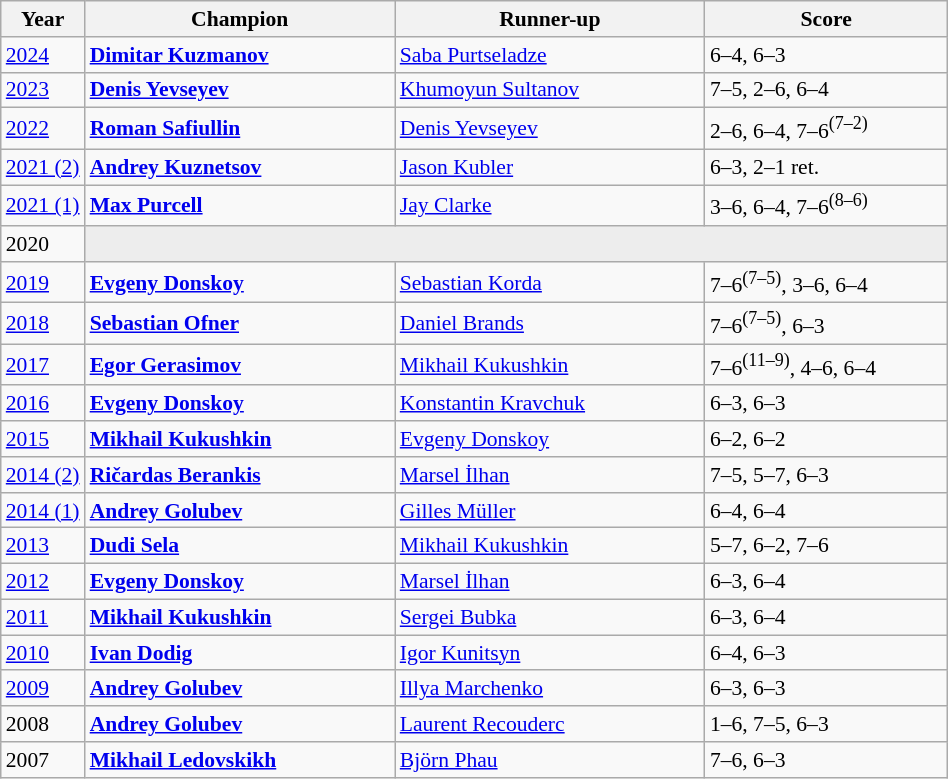<table class="wikitable" style="font-size:90%">
<tr>
<th>Year</th>
<th width="200">Champion</th>
<th width="200">Runner-up</th>
<th width="155">Score</th>
</tr>
<tr>
<td><a href='#'>2024</a></td>
<td> <strong><a href='#'>Dimitar Kuzmanov</a></strong></td>
<td> <a href='#'>Saba Purtseladze</a></td>
<td>6–4, 6–3</td>
</tr>
<tr>
<td><a href='#'>2023</a></td>
<td> <strong><a href='#'>Denis Yevseyev</a></strong></td>
<td> <a href='#'>Khumoyun Sultanov</a></td>
<td>7–5, 2–6, 6–4</td>
</tr>
<tr>
<td><a href='#'>2022</a></td>
<td> <strong><a href='#'>Roman Safiullin</a></strong></td>
<td> <a href='#'>Denis Yevseyev</a></td>
<td>2–6, 6–4, 7–6<sup>(7–2)</sup></td>
</tr>
<tr>
<td><a href='#'>2021 (2)</a></td>
<td> <strong><a href='#'>Andrey Kuznetsov</a></strong></td>
<td> <a href='#'>Jason Kubler</a></td>
<td>6–3, 2–1 ret.</td>
</tr>
<tr>
<td><a href='#'>2021 (1)</a></td>
<td> <strong><a href='#'>Max Purcell</a></strong></td>
<td> <a href='#'>Jay Clarke</a></td>
<td>3–6, 6–4, 7–6<sup>(8–6)</sup></td>
</tr>
<tr>
<td>2020</td>
<td colspan=3 bgcolor="#ededed"></td>
</tr>
<tr>
<td><a href='#'>2019</a></td>
<td> <strong><a href='#'>Evgeny Donskoy</a></strong></td>
<td> <a href='#'>Sebastian Korda</a></td>
<td>7–6<sup>(7–5)</sup>, 3–6, 6–4</td>
</tr>
<tr>
<td><a href='#'>2018</a></td>
<td> <strong><a href='#'>Sebastian Ofner</a></strong></td>
<td> <a href='#'>Daniel Brands</a></td>
<td>7–6<sup>(7–5)</sup>, 6–3</td>
</tr>
<tr>
<td><a href='#'>2017</a></td>
<td> <strong><a href='#'>Egor Gerasimov</a></strong></td>
<td> <a href='#'>Mikhail Kukushkin</a></td>
<td>7–6<sup>(11–9)</sup>, 4–6, 6–4</td>
</tr>
<tr>
<td><a href='#'>2016</a></td>
<td> <strong><a href='#'>Evgeny Donskoy</a></strong></td>
<td> <a href='#'>Konstantin Kravchuk</a></td>
<td>6–3, 6–3</td>
</tr>
<tr>
<td><a href='#'>2015</a></td>
<td> <strong><a href='#'>Mikhail Kukushkin</a></strong></td>
<td> <a href='#'>Evgeny Donskoy</a></td>
<td>6–2, 6–2</td>
</tr>
<tr>
<td><a href='#'>2014 (2)</a></td>
<td> <strong><a href='#'>Ričardas Berankis</a></strong></td>
<td> <a href='#'>Marsel İlhan</a></td>
<td>7–5, 5–7, 6–3</td>
</tr>
<tr>
<td><a href='#'>2014 (1)</a></td>
<td> <strong><a href='#'>Andrey Golubev</a></strong></td>
<td> <a href='#'>Gilles Müller</a></td>
<td>6–4, 6–4</td>
</tr>
<tr>
<td><a href='#'>2013</a></td>
<td> <strong><a href='#'>Dudi Sela</a></strong></td>
<td> <a href='#'>Mikhail Kukushkin</a></td>
<td>5–7, 6–2, 7–6</td>
</tr>
<tr>
<td><a href='#'>2012</a></td>
<td> <strong><a href='#'>Evgeny Donskoy</a></strong></td>
<td> <a href='#'>Marsel İlhan</a></td>
<td>6–3, 6–4</td>
</tr>
<tr>
<td><a href='#'>2011</a></td>
<td> <strong><a href='#'>Mikhail Kukushkin</a></strong></td>
<td> <a href='#'>Sergei Bubka</a></td>
<td>6–3, 6–4</td>
</tr>
<tr>
<td><a href='#'>2010</a></td>
<td> <strong><a href='#'>Ivan Dodig</a></strong></td>
<td> <a href='#'>Igor Kunitsyn</a></td>
<td>6–4, 6–3</td>
</tr>
<tr>
<td><a href='#'>2009</a></td>
<td> <strong><a href='#'>Andrey Golubev</a></strong></td>
<td> <a href='#'>Illya Marchenko</a></td>
<td>6–3, 6–3</td>
</tr>
<tr>
<td>2008</td>
<td> <strong><a href='#'>Andrey Golubev</a></strong></td>
<td> <a href='#'>Laurent Recouderc</a></td>
<td>1–6, 7–5, 6–3</td>
</tr>
<tr>
<td>2007</td>
<td> <strong><a href='#'>Mikhail Ledovskikh</a></strong></td>
<td> <a href='#'>Björn Phau</a></td>
<td>7–6, 6–3</td>
</tr>
</table>
